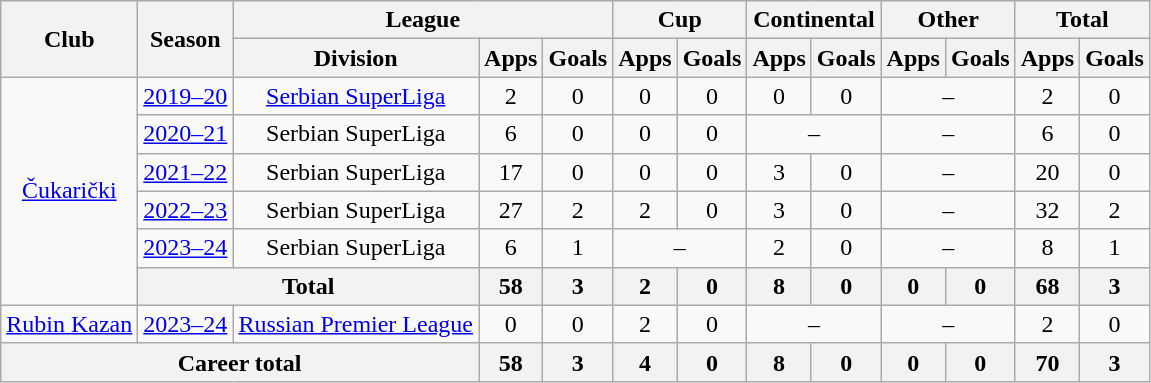<table class="wikitable" style="text-align: center">
<tr>
<th rowspan="2">Club</th>
<th rowspan="2">Season</th>
<th colspan="3">League</th>
<th colspan="2">Cup</th>
<th colspan="2">Continental</th>
<th colspan="2">Other</th>
<th colspan="2">Total</th>
</tr>
<tr>
<th>Division</th>
<th>Apps</th>
<th>Goals</th>
<th>Apps</th>
<th>Goals</th>
<th>Apps</th>
<th>Goals</th>
<th>Apps</th>
<th>Goals</th>
<th>Apps</th>
<th>Goals</th>
</tr>
<tr>
<td rowspan="6"><a href='#'>Čukarički</a></td>
<td><a href='#'>2019–20</a></td>
<td><a href='#'>Serbian SuperLiga</a></td>
<td>2</td>
<td>0</td>
<td>0</td>
<td>0</td>
<td>0</td>
<td>0</td>
<td colspan=2>–</td>
<td>2</td>
<td>0</td>
</tr>
<tr>
<td><a href='#'>2020–21</a></td>
<td>Serbian SuperLiga</td>
<td>6</td>
<td>0</td>
<td>0</td>
<td>0</td>
<td colspan=2>–</td>
<td colspan=2>–</td>
<td>6</td>
<td>0</td>
</tr>
<tr>
<td><a href='#'>2021–22</a></td>
<td>Serbian SuperLiga</td>
<td>17</td>
<td>0</td>
<td>0</td>
<td>0</td>
<td>3</td>
<td>0</td>
<td colspan=2>–</td>
<td>20</td>
<td>0</td>
</tr>
<tr>
<td><a href='#'>2022–23</a></td>
<td>Serbian SuperLiga</td>
<td>27</td>
<td>2</td>
<td>2</td>
<td>0</td>
<td>3</td>
<td>0</td>
<td colspan=2>–</td>
<td>32</td>
<td>2</td>
</tr>
<tr>
<td><a href='#'>2023–24</a></td>
<td>Serbian SuperLiga</td>
<td>6</td>
<td>1</td>
<td colspan=2>–</td>
<td>2</td>
<td>0</td>
<td colspan=2>–</td>
<td>8</td>
<td>1</td>
</tr>
<tr>
<th colspan="2">Total</th>
<th>58</th>
<th>3</th>
<th>2</th>
<th>0</th>
<th>8</th>
<th>0</th>
<th>0</th>
<th>0</th>
<th>68</th>
<th>3</th>
</tr>
<tr>
<td><a href='#'>Rubin Kazan</a></td>
<td><a href='#'>2023–24</a></td>
<td><a href='#'>Russian Premier League</a></td>
<td>0</td>
<td>0</td>
<td>2</td>
<td>0</td>
<td colspan=2>–</td>
<td colspan=2>–</td>
<td>2</td>
<td>0</td>
</tr>
<tr>
<th colspan="3">Career total</th>
<th>58</th>
<th>3</th>
<th>4</th>
<th>0</th>
<th>8</th>
<th>0</th>
<th>0</th>
<th>0</th>
<th>70</th>
<th>3</th>
</tr>
</table>
